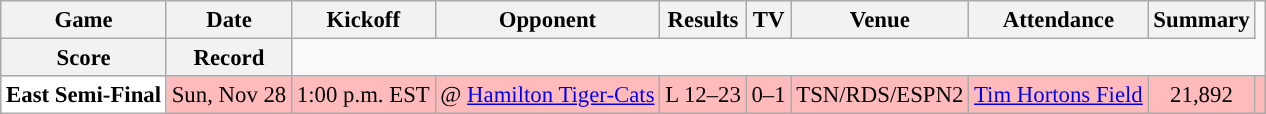<table class="wikitable" style="font-size: 95%;">
<tr>
<th scope="col">Game</th>
<th scope="col">Date</th>
<th scope="col">Kickoff</th>
<th scope="col">Opponent</th>
<th scope="col">Results</th>
<th scope="col">TV</th>
<th scope="col">Venue</th>
<th scope="col">Attendance</th>
<th scope="col">Summary</th>
</tr>
<tr>
<th scope="col">Score</th>
<th scope="col">Record</th>
</tr>
<tr algin="center" bgcolor="#ffbbbb">
<th style="text-align:center; background:white;"><span>East Semi-Final</span></th>
<td align="center">Sun, Nov 28</td>
<td align="center">1:00 p.m. EST</td>
<td align="center">@ <a href='#'>Hamilton Tiger-Cats</a></td>
<td align="center">L 12–23</td>
<td align="center">0–1</td>
<td align="center">TSN/RDS/ESPN2</td>
<td align="center"><a href='#'>Tim Hortons Field</a></td>
<td align="center">21,892</td>
<td align="center"></td>
</tr>
</table>
